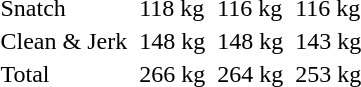<table>
<tr>
<td>Snatch</td>
<td></td>
<td>118 kg</td>
<td></td>
<td>116 kg</td>
<td></td>
<td>116 kg</td>
</tr>
<tr>
<td>Clean & Jerk</td>
<td></td>
<td>148 kg</td>
<td></td>
<td>148 kg</td>
<td></td>
<td>143 kg</td>
</tr>
<tr>
<td>Total</td>
<td></td>
<td>266 kg</td>
<td></td>
<td>264 kg</td>
<td></td>
<td>253 kg</td>
</tr>
</table>
